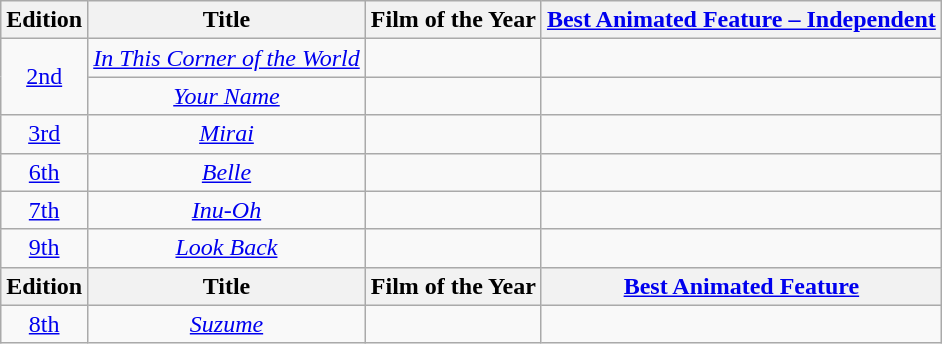<table class="wikitable plainrowheaders" style="text-align:center;margin:auto;">
<tr>
<th>Edition</th>
<th>Title</th>
<th>Film of the Year</th>
<th><a href='#'>Best Animated Feature – Independent</a></th>
</tr>
<tr>
<td rowspan="2"><a href='#'>2nd</a></td>
<td><em><a href='#'>In This Corner of the World</a></em></td>
<td></td>
<td></td>
</tr>
<tr>
<td><em><a href='#'>Your Name</a></em></td>
<td></td>
<td></td>
</tr>
<tr>
<td><a href='#'>3rd</a></td>
<td><em><a href='#'>Mirai</a></em></td>
<td></td>
<td></td>
</tr>
<tr>
<td><a href='#'>6th</a></td>
<td><em><a href='#'>Belle</a></em></td>
<td></td>
<td></td>
</tr>
<tr>
<td><a href='#'>7th</a></td>
<td><em><a href='#'>Inu-Oh</a></em></td>
<td></td>
<td></td>
</tr>
<tr>
<td><a href='#'>9th</a></td>
<td><em><a href='#'>Look Back</a></em></td>
<td></td>
<td></td>
</tr>
<tr>
<th>Edition</th>
<th>Title</th>
<th>Film of the Year</th>
<th><a href='#'>Best Animated Feature</a></th>
</tr>
<tr>
<td><a href='#'>8th</a></td>
<td><em><a href='#'>Suzume</a></em></td>
<td></td>
<td></td>
</tr>
</table>
